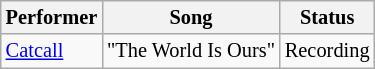<table class="wikitable" style="font-size: 85%">
<tr>
<th>Performer</th>
<th>Song</th>
<th>Status</th>
</tr>
<tr>
<td> <a href='#'>Catcall</a></td>
<td>"The World Is Ours"</td>
<td>Recording</td>
</tr>
</table>
